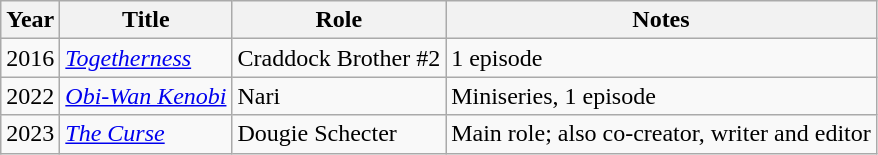<table class="wikitable">
<tr>
<th>Year</th>
<th>Title</th>
<th>Role</th>
<th>Notes</th>
</tr>
<tr>
<td>2016</td>
<td><em><a href='#'>Togetherness</a></em></td>
<td>Craddock Brother #2</td>
<td>1 episode</td>
</tr>
<tr>
<td>2022</td>
<td><em><a href='#'>Obi-Wan Kenobi</a></em></td>
<td>Nari</td>
<td>Miniseries, 1 episode</td>
</tr>
<tr>
<td>2023</td>
<td><em><a href='#'>The Curse</a></em></td>
<td>Dougie Schecter</td>
<td>Main role; also co-creator, writer and editor</td>
</tr>
</table>
